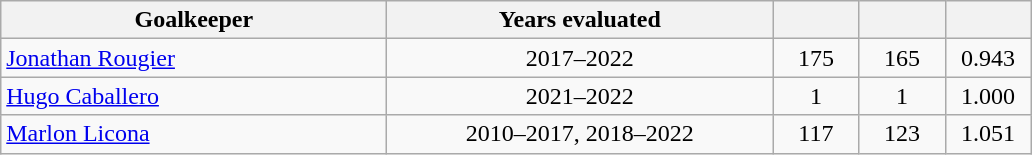<table class="wikitable">
<tr>
<th width="250">Goalkeeper</th>
<th width="250">Years evaluated</th>
<th width="50"></th>
<th width="50"></th>
<th width="50"></th>
</tr>
<tr align=center>
<td align=left> <a href='#'>Jonathan Rougier</a></td>
<td>2017–2022</td>
<td>175</td>
<td>165</td>
<td>0.943</td>
</tr>
<tr align=center>
<td align=left> <a href='#'>Hugo Caballero</a></td>
<td>2021–2022</td>
<td>1</td>
<td>1</td>
<td>1.000</td>
</tr>
<tr align=center>
<td align=left> <a href='#'>Marlon Licona</a></td>
<td>2010–2017, 2018–2022</td>
<td>117</td>
<td>123</td>
<td>1.051</td>
</tr>
</table>
